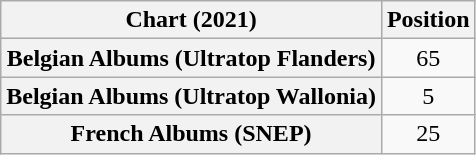<table class="wikitable sortable plainrowheaders" style="text-align:center">
<tr>
<th scope="col">Chart (2021)</th>
<th scope="col">Position</th>
</tr>
<tr>
<th scope="row">Belgian Albums (Ultratop Flanders)</th>
<td>65</td>
</tr>
<tr>
<th scope="row">Belgian Albums (Ultratop Wallonia)</th>
<td>5</td>
</tr>
<tr>
<th scope="row">French Albums (SNEP)</th>
<td>25</td>
</tr>
</table>
